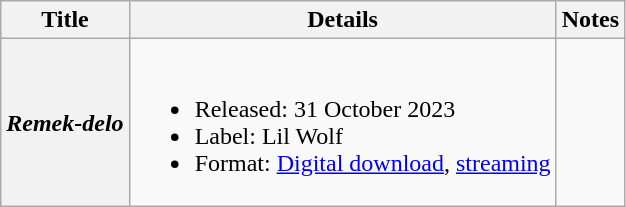<table class="wikitable plainrowheaders" style="text-align:center;">
<tr>
<th scope="col" rowspan="1">Title</th>
<th scope="col" rowspan="1">Details</th>
<th scope="col" rowspan="1">Notes</th>
</tr>
<tr>
<th scope="row"><em>Remek-delo</em></th>
<td align="left"><br><ul><li>Released: 31 October 2023</li><li>Label: Lil Wolf</li><li>Format: <a href='#'>Digital download</a>, <a href='#'>streaming</a></li></ul></td>
<td></td>
</tr>
</table>
